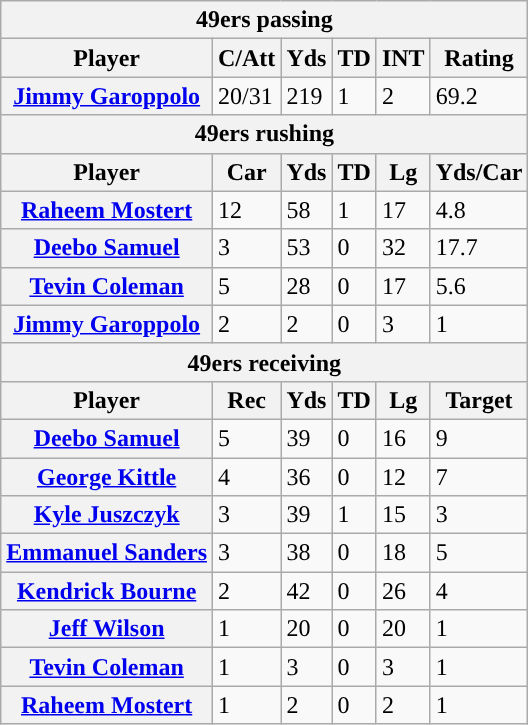<table class="wikitable plainrowheaders">
<tr>
<th colspan="6">49ers passing</th>
</tr>
<tr>
<th scope="col">Player</th>
<th scope="col">C/Att</th>
<th scope="col">Yds</th>
<th scope="col">TD</th>
<th scope="col">INT</th>
<th scope="col">Rating</th>
</tr>
<tr>
<th scope="row"><a href='#'>Jimmy Garoppolo</a></th>
<td>20/31</td>
<td>219</td>
<td>1</td>
<td>2</td>
<td>69.2</td>
</tr>
<tr>
<th colspan="6">49ers rushing</th>
</tr>
<tr>
<th scope="col">Player</th>
<th scope="col">Car</th>
<th scope="col">Yds</th>
<th scope="col">TD</th>
<th scope="col">Lg</th>
<th scope="col">Yds/Car</th>
</tr>
<tr>
<th scope="row"><a href='#'>Raheem Mostert</a></th>
<td>12</td>
<td>58</td>
<td>1</td>
<td>17</td>
<td>4.8</td>
</tr>
<tr>
<th scope="row"><a href='#'>Deebo Samuel</a></th>
<td>3</td>
<td>53</td>
<td>0</td>
<td>32</td>
<td>17.7</td>
</tr>
<tr>
<th scope="row"><a href='#'>Tevin Coleman</a></th>
<td>5</td>
<td>28</td>
<td>0</td>
<td>17</td>
<td>5.6</td>
</tr>
<tr>
<th scope="row"><a href='#'>Jimmy Garoppolo</a></th>
<td>2</td>
<td>2</td>
<td>0</td>
<td>3</td>
<td>1</td>
</tr>
<tr>
<th colspan="6">49ers receiving</th>
</tr>
<tr>
<th scope="col">Player</th>
<th scope="col">Rec</th>
<th scope="col">Yds</th>
<th scope="col">TD</th>
<th scope="col">Lg</th>
<th scope="col">Target</th>
</tr>
<tr>
<th scope="row"><a href='#'>Deebo Samuel</a></th>
<td>5</td>
<td>39</td>
<td>0</td>
<td>16</td>
<td>9</td>
</tr>
<tr>
<th scope="row"><a href='#'>George Kittle</a></th>
<td>4</td>
<td>36</td>
<td>0</td>
<td>12</td>
<td>7</td>
</tr>
<tr>
<th scope="row"><a href='#'>Kyle Juszczyk</a></th>
<td>3</td>
<td>39</td>
<td>1</td>
<td>15</td>
<td>3</td>
</tr>
<tr>
<th scope="row"><a href='#'>Emmanuel Sanders</a></th>
<td>3</td>
<td>38</td>
<td>0</td>
<td>18</td>
<td>5</td>
</tr>
<tr>
<th scope="row"><a href='#'>Kendrick Bourne</a></th>
<td>2</td>
<td>42</td>
<td>0</td>
<td>26</td>
<td>4</td>
</tr>
<tr>
<th scope="row"><a href='#'>Jeff Wilson</a></th>
<td>1</td>
<td>20</td>
<td>0</td>
<td>20</td>
<td>1</td>
</tr>
<tr>
<th scope="row"><a href='#'>Tevin Coleman</a></th>
<td>1</td>
<td>3</td>
<td>0</td>
<td>3</td>
<td>1</td>
</tr>
<tr>
<th scope="row"><a href='#'>Raheem Mostert</a></th>
<td>1</td>
<td>2</td>
<td>0</td>
<td>2</td>
<td>1</td>
</tr>
</table>
